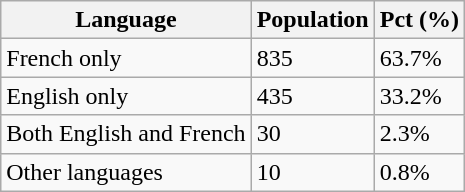<table class="wikitable">
<tr>
<th>Language</th>
<th>Population</th>
<th>Pct (%)</th>
</tr>
<tr>
<td>French only</td>
<td>835</td>
<td>63.7%</td>
</tr>
<tr>
<td>English only</td>
<td>435</td>
<td>33.2%</td>
</tr>
<tr>
<td>Both English and French</td>
<td>30</td>
<td>2.3%</td>
</tr>
<tr>
<td>Other languages</td>
<td>10</td>
<td>0.8%</td>
</tr>
</table>
